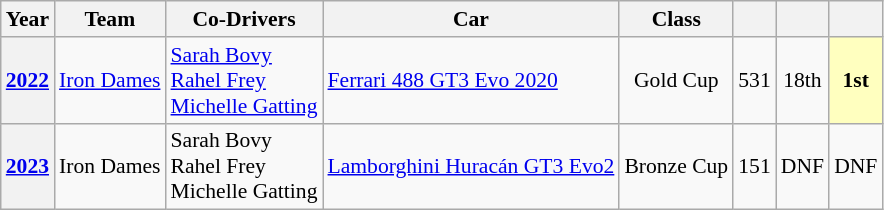<table class="wikitable" style="text-align:center; font-size:90%;">
<tr>
<th scope="col">Year</th>
<th scope="col">Team</th>
<th scope="col">Co-Drivers</th>
<th scope="col">Car</th>
<th scope="col">Class</th>
<th scope="col"></th>
<th scope="col"></th>
<th scope="col"></th>
</tr>
<tr>
<th><a href='#'>2022</a></th>
<td align="left" nowrap> <a href='#'>Iron Dames</a></td>
<td align="left" nowrap> <a href='#'>Sarah Bovy</a><br> <a href='#'>Rahel Frey</a><br> <a href='#'>Michelle Gatting</a></td>
<td align="left" nowrap><a href='#'>Ferrari 488 GT3 Evo 2020</a></td>
<td>Gold Cup</td>
<td>531</td>
<td>18th</td>
<td style="background:#FFFFBF;"><strong>1st</strong></td>
</tr>
<tr>
<th><a href='#'>2023</a></th>
<td align="left" nowrap> Iron Dames</td>
<td align="left" nowrap> Sarah Bovy<br> Rahel Frey<br> Michelle Gatting</td>
<td align="left" nowrap><a href='#'>Lamborghini Huracán GT3 Evo2</a></td>
<td>Bronze Cup</td>
<td>151</td>
<td>DNF</td>
<td>DNF</td>
</tr>
</table>
